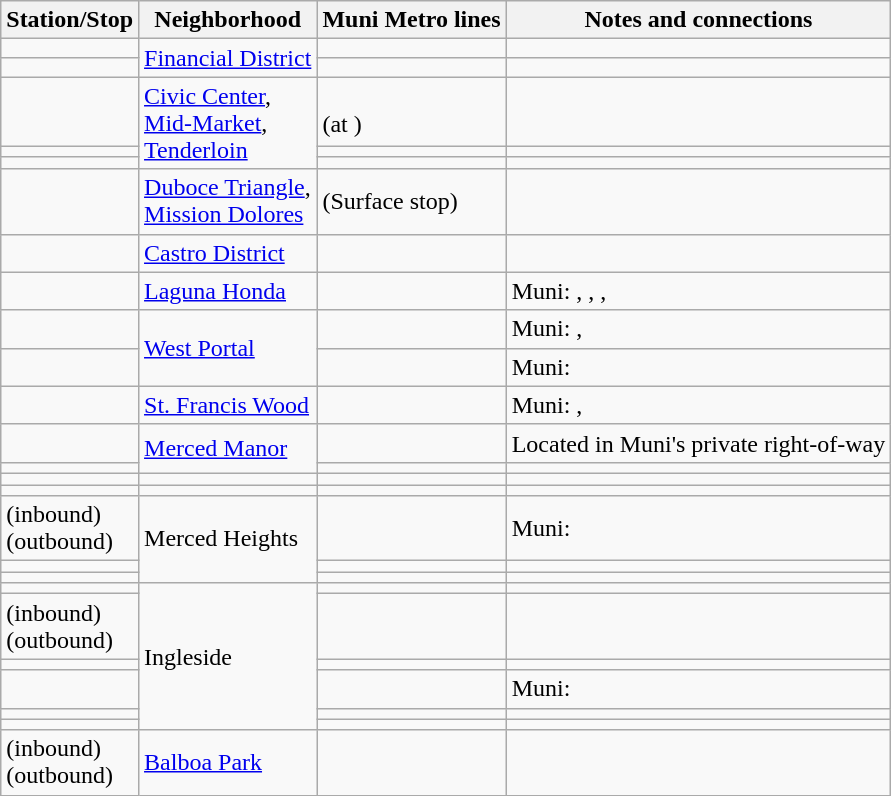<table class="wikitable">
<tr>
<th>Station/Stop</th>
<th>Neighborhood</th>
<th>Muni Metro lines</th>
<th>Notes and connections</th>
</tr>
<tr>
<td> </td>
<td rowspan="2"><a href='#'>Financial District</a></td>
<td>    </td>
<td></td>
</tr>
<tr>
<td> </td>
<td>    </td>
<td></td>
</tr>
<tr>
<td> </td>
<td rowspan="3"><a href='#'>Civic Center</a>,<br><a href='#'>Mid-Market</a>,<br><a href='#'>Tenderloin</a></td>
<td>    <br> (at )</td>
<td></td>
</tr>
<tr>
<td> </td>
<td>    </td>
<td></td>
</tr>
<tr>
<td> </td>
<td>    </td>
<td></td>
</tr>
<tr>
<td> </td>
<td><a href='#'>Duboce Triangle</a>,<br><a href='#'>Mission Dolores</a></td>
<td> (Surface stop)<br>  </td>
<td></td>
</tr>
<tr>
<td> </td>
<td><a href='#'>Castro District</a></td>
<td>  </td>
<td></td>
</tr>
<tr>
<td> </td>
<td><a href='#'>Laguna Honda</a></td>
<td>  </td>
<td> Muni: , , , </td>
</tr>
<tr>
<td> </td>
<td rowspan="2"><a href='#'>West Portal</a></td>
<td>  </td>
<td> Muni: , </td>
</tr>
<tr>
<td></td>
<td></td>
<td> Muni: </td>
</tr>
<tr>
<td> </td>
<td><a href='#'>St. Francis Wood</a></td>
<td></td>
<td> Muni: , </td>
</tr>
<tr>
<td></td>
<td rowspan="2"><a href='#'>Merced Manor</a></td>
<td></td>
<td>Located in Muni's private right-of-way</td>
</tr>
<tr>
<td></td>
<td></td>
<td></td>
</tr>
<tr>
<td> </td>
<td></td>
<td></td>
<td></td>
</tr>
<tr>
<td> </td>
<td></td>
<td></td>
<td></td>
</tr>
<tr>
<td> (inbound)<br> (outbound)</td>
<td rowspan="3">Merced Heights</td>
<td></td>
<td> Muni: </td>
</tr>
<tr>
<td></td>
<td></td>
<td></td>
</tr>
<tr>
<td> </td>
<td></td>
<td></td>
</tr>
<tr>
<td></td>
<td rowspan="6">Ingleside</td>
<td></td>
<td></td>
</tr>
<tr>
<td> (inbound)<br> (outbound)</td>
<td></td>
<td></td>
</tr>
<tr>
<td></td>
<td></td>
<td></td>
</tr>
<tr>
<td> </td>
<td></td>
<td> Muni: </td>
</tr>
<tr>
<td></td>
<td></td>
<td></td>
</tr>
<tr>
<td></td>
<td></td>
<td></td>
</tr>
<tr>
<td>  (inbound)<br>  (outbound)</td>
<td><a href='#'>Balboa Park</a></td>
<td> </td>
<td></td>
</tr>
</table>
